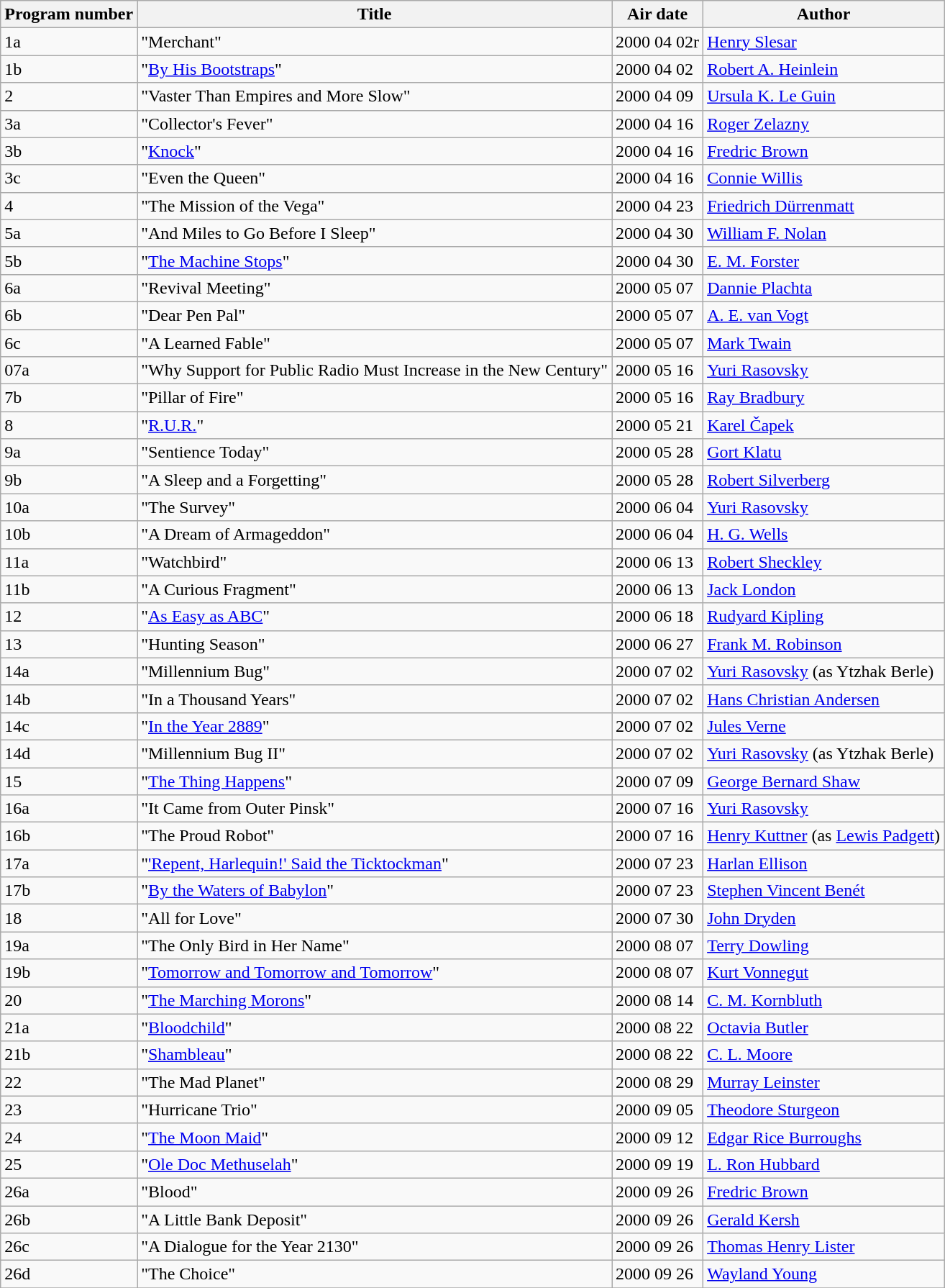<table class="wikitable sortable">
<tr>
<th>Program number</th>
<th>Title</th>
<th>Air date</th>
<th>Author</th>
</tr>
<tr>
<td>1a</td>
<td>"Merchant"</td>
<td>2000 04 02r</td>
<td><a href='#'>Henry Slesar</a></td>
</tr>
<tr>
<td>1b</td>
<td>"<a href='#'>By His Bootstraps</a>"</td>
<td>2000 04 02</td>
<td><a href='#'>Robert A. Heinlein</a></td>
</tr>
<tr>
<td>2</td>
<td>"Vaster Than Empires and More Slow"</td>
<td>2000 04 09</td>
<td><a href='#'>Ursula K. Le Guin</a></td>
</tr>
<tr>
<td>3a</td>
<td>"Collector's Fever"</td>
<td>2000 04 16</td>
<td><a href='#'>Roger Zelazny</a></td>
</tr>
<tr>
<td>3b</td>
<td>"<a href='#'>Knock</a>"</td>
<td>2000 04 16</td>
<td><a href='#'>Fredric Brown</a></td>
</tr>
<tr>
<td>3c</td>
<td>"Even the Queen"</td>
<td>2000 04 16</td>
<td><a href='#'>Connie Willis</a></td>
</tr>
<tr>
<td>4</td>
<td>"The Mission of the Vega"</td>
<td>2000 04 23</td>
<td><a href='#'>Friedrich Dürrenmatt</a></td>
</tr>
<tr>
<td>5a</td>
<td>"And Miles to Go Before I Sleep"</td>
<td>2000 04 30</td>
<td><a href='#'>William F. Nolan</a></td>
</tr>
<tr>
<td>5b</td>
<td>"<a href='#'>The Machine Stops</a>"</td>
<td>2000 04 30</td>
<td><a href='#'>E. M. Forster</a></td>
</tr>
<tr>
<td>6a</td>
<td>"Revival Meeting"</td>
<td>2000 05 07</td>
<td><a href='#'>Dannie Plachta</a></td>
</tr>
<tr>
<td>6b</td>
<td>"Dear Pen Pal"</td>
<td>2000 05 07</td>
<td><a href='#'>A. E. van Vogt</a></td>
</tr>
<tr>
<td>6c</td>
<td>"A Learned Fable"</td>
<td>2000 05 07</td>
<td><a href='#'>Mark Twain</a></td>
</tr>
<tr>
<td>07a</td>
<td>"Why Support for Public Radio Must Increase in the New Century"</td>
<td>2000 05 16</td>
<td><a href='#'>Yuri Rasovsky</a></td>
</tr>
<tr>
<td>7b</td>
<td>"Pillar of Fire"</td>
<td>2000 05 16</td>
<td><a href='#'>Ray Bradbury</a></td>
</tr>
<tr>
<td>8</td>
<td>"<a href='#'>R.U.R.</a>"</td>
<td>2000 05 21</td>
<td><a href='#'>Karel Čapek</a></td>
</tr>
<tr>
<td>9a</td>
<td>"Sentience Today"</td>
<td>2000 05 28</td>
<td><a href='#'>Gort Klatu</a></td>
</tr>
<tr>
<td>9b</td>
<td>"A Sleep and a Forgetting"</td>
<td>2000 05 28</td>
<td><a href='#'>Robert Silverberg</a></td>
</tr>
<tr>
<td>10a</td>
<td>"The Survey"</td>
<td>2000 06 04</td>
<td><a href='#'>Yuri Rasovsky</a></td>
</tr>
<tr>
<td>10b</td>
<td>"A Dream of Armageddon"</td>
<td>2000 06 04</td>
<td><a href='#'>H. G. Wells</a></td>
</tr>
<tr>
<td>11a</td>
<td>"Watchbird"</td>
<td>2000 06 13</td>
<td><a href='#'>Robert Sheckley</a></td>
</tr>
<tr>
<td>11b</td>
<td>"A Curious Fragment"</td>
<td>2000 06 13</td>
<td><a href='#'>Jack London</a></td>
</tr>
<tr>
<td>12</td>
<td>"<a href='#'>As Easy as ABC</a>"</td>
<td>2000 06 18</td>
<td><a href='#'>Rudyard Kipling</a></td>
</tr>
<tr>
<td>13</td>
<td>"Hunting Season"</td>
<td>2000 06 27</td>
<td><a href='#'>Frank M. Robinson</a></td>
</tr>
<tr>
<td>14a</td>
<td>"Millennium Bug"</td>
<td>2000 07 02</td>
<td><a href='#'>Yuri Rasovsky</a> (as Ytzhak Berle)</td>
</tr>
<tr>
<td>14b</td>
<td>"In a Thousand Years"</td>
<td>2000 07 02</td>
<td><a href='#'>Hans Christian Andersen</a></td>
</tr>
<tr>
<td>14c</td>
<td>"<a href='#'>In the Year 2889</a>"</td>
<td>2000 07 02</td>
<td><a href='#'>Jules Verne</a></td>
</tr>
<tr>
<td>14d</td>
<td>"Millennium Bug II"</td>
<td>2000 07 02</td>
<td><a href='#'>Yuri Rasovsky</a> (as Ytzhak Berle)</td>
</tr>
<tr>
<td>15</td>
<td>"<a href='#'>The Thing Happens</a>"</td>
<td>2000 07 09</td>
<td><a href='#'>George Bernard Shaw</a></td>
</tr>
<tr>
<td>16a</td>
<td>"It Came from Outer Pinsk"</td>
<td>2000 07 16</td>
<td><a href='#'>Yuri Rasovsky</a></td>
</tr>
<tr>
<td>16b</td>
<td>"The Proud Robot"</td>
<td>2000 07 16</td>
<td><a href='#'>Henry Kuttner</a> (as <a href='#'>Lewis Padgett</a>)</td>
</tr>
<tr>
<td>17a</td>
<td>"<a href='#'>'Repent, Harlequin!' Said the Ticktockman</a>"</td>
<td>2000 07 23</td>
<td><a href='#'>Harlan Ellison</a></td>
</tr>
<tr>
<td>17b</td>
<td>"<a href='#'>By the Waters of Babylon</a>"</td>
<td>2000 07 23</td>
<td><a href='#'>Stephen Vincent Benét</a></td>
</tr>
<tr>
<td>18</td>
<td>"All for Love"</td>
<td>2000 07 30</td>
<td><a href='#'>John Dryden</a></td>
</tr>
<tr>
<td>19a</td>
<td>"The Only Bird in Her Name"</td>
<td>2000 08 07</td>
<td><a href='#'>Terry Dowling</a></td>
</tr>
<tr>
<td>19b</td>
<td>"<a href='#'>Tomorrow and Tomorrow and Tomorrow</a>"</td>
<td>2000 08 07</td>
<td><a href='#'>Kurt Vonnegut</a></td>
</tr>
<tr>
<td>20</td>
<td>"<a href='#'>The Marching Morons</a>"</td>
<td>2000 08 14</td>
<td><a href='#'>C. M. Kornbluth</a></td>
</tr>
<tr>
<td>21a</td>
<td>"<a href='#'>Bloodchild</a>"</td>
<td>2000 08 22</td>
<td><a href='#'>Octavia Butler</a></td>
</tr>
<tr>
<td>21b</td>
<td>"<a href='#'>Shambleau</a>"</td>
<td>2000 08 22</td>
<td><a href='#'>C. L. Moore</a></td>
</tr>
<tr>
<td>22</td>
<td>"The Mad Planet"</td>
<td>2000 08 29</td>
<td><a href='#'>Murray Leinster</a></td>
</tr>
<tr>
<td>23</td>
<td>"Hurricane Trio"</td>
<td>2000 09 05</td>
<td><a href='#'>Theodore Sturgeon</a></td>
</tr>
<tr>
<td>24</td>
<td>"<a href='#'>The Moon Maid</a>"</td>
<td>2000 09 12</td>
<td><a href='#'>Edgar Rice Burroughs</a></td>
</tr>
<tr>
<td>25</td>
<td>"<a href='#'>Ole Doc Methuselah</a>"</td>
<td>2000 09 19</td>
<td><a href='#'>L. Ron Hubbard</a></td>
</tr>
<tr>
<td>26a</td>
<td>"Blood"</td>
<td>2000 09 26</td>
<td><a href='#'>Fredric Brown</a></td>
</tr>
<tr>
<td>26b</td>
<td>"A Little Bank Deposit"</td>
<td>2000 09 26</td>
<td><a href='#'>Gerald Kersh</a></td>
</tr>
<tr>
<td>26c</td>
<td>"A Dialogue for the Year 2130"</td>
<td>2000 09 26</td>
<td><a href='#'>Thomas Henry Lister</a></td>
</tr>
<tr>
<td>26d</td>
<td>"The Choice"</td>
<td>2000 09 26</td>
<td><a href='#'>Wayland Young</a></td>
</tr>
<tr>
</tr>
</table>
